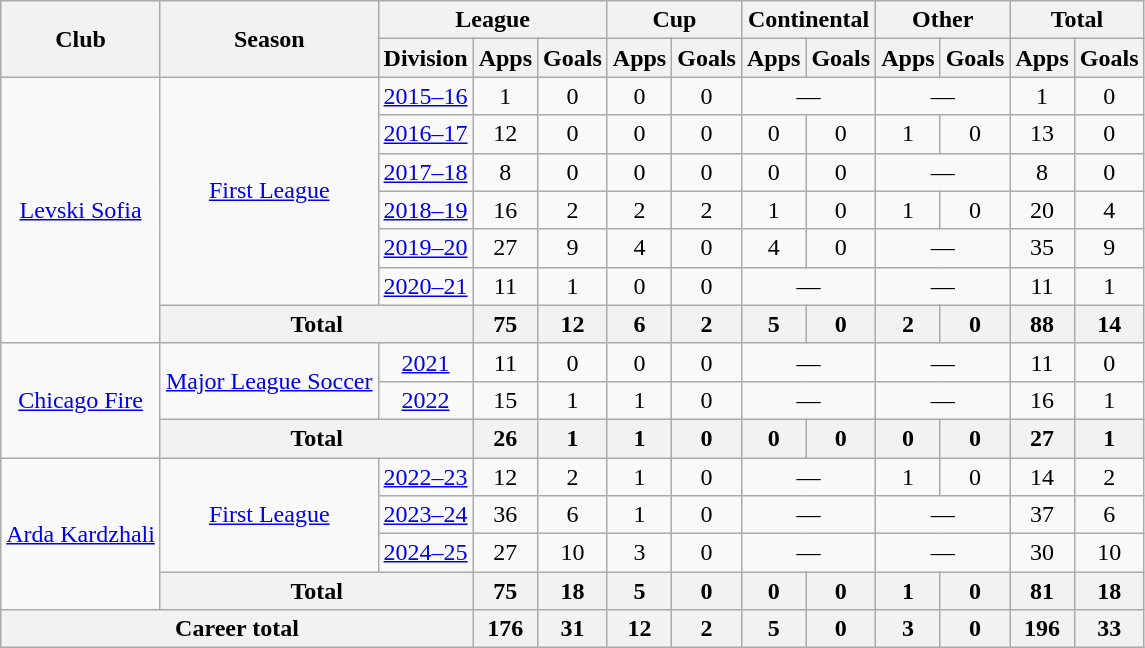<table class="wikitable" style="text-align:center">
<tr>
<th rowspan="2">Club</th>
<th rowspan="2">Season</th>
<th colspan="3">League</th>
<th colspan="2">Cup</th>
<th colspan="2">Continental</th>
<th colspan="2">Other</th>
<th colspan="2">Total</th>
</tr>
<tr>
<th>Division</th>
<th>Apps</th>
<th>Goals</th>
<th>Apps</th>
<th>Goals</th>
<th>Apps</th>
<th>Goals</th>
<th>Apps</th>
<th>Goals</th>
<th>Apps</th>
<th>Goals</th>
</tr>
<tr>
<td rowspan="7"><a href='#'>Levski Sofia</a></td>
<td rowspan="6"><a href='#'>First League</a></td>
<td><a href='#'>2015–16</a></td>
<td>1</td>
<td>0</td>
<td>0</td>
<td>0</td>
<td colspan="2">—</td>
<td colspan="2">—</td>
<td>1</td>
<td>0</td>
</tr>
<tr>
<td><a href='#'>2016–17</a></td>
<td>12</td>
<td>0</td>
<td>0</td>
<td>0</td>
<td>0</td>
<td>0</td>
<td>1</td>
<td>0</td>
<td>13</td>
<td>0</td>
</tr>
<tr>
<td><a href='#'>2017–18</a></td>
<td>8</td>
<td>0</td>
<td>0</td>
<td>0</td>
<td>0</td>
<td>0</td>
<td colspan="2">—</td>
<td>8</td>
<td>0</td>
</tr>
<tr>
<td><a href='#'>2018–19</a></td>
<td>16</td>
<td>2</td>
<td>2</td>
<td>2</td>
<td>1</td>
<td>0</td>
<td>1</td>
<td>0</td>
<td>20</td>
<td>4</td>
</tr>
<tr>
<td><a href='#'>2019–20</a></td>
<td>27</td>
<td>9</td>
<td>4</td>
<td>0</td>
<td>4</td>
<td>0</td>
<td colspan="2">—</td>
<td>35</td>
<td>9</td>
</tr>
<tr>
<td><a href='#'>2020–21</a></td>
<td>11</td>
<td>1</td>
<td>0</td>
<td>0</td>
<td colspan="2">—</td>
<td colspan="2">—</td>
<td>11</td>
<td>1</td>
</tr>
<tr>
<th colspan="2">Total</th>
<th>75</th>
<th>12</th>
<th>6</th>
<th>2</th>
<th>5</th>
<th>0</th>
<th>2</th>
<th>0</th>
<th>88</th>
<th>14</th>
</tr>
<tr>
<td rowspan=3><a href='#'>Chicago Fire</a></td>
<td rowspan=2><a href='#'>Major League Soccer</a></td>
<td><a href='#'>2021</a></td>
<td>11</td>
<td>0</td>
<td>0</td>
<td>0</td>
<td colspan=2>—</td>
<td colspan=2>—</td>
<td>11</td>
<td>0</td>
</tr>
<tr>
<td><a href='#'>2022</a></td>
<td>15</td>
<td>1</td>
<td>1</td>
<td>0</td>
<td colspan=2>—</td>
<td colspan=2>—</td>
<td>16</td>
<td>1</td>
</tr>
<tr>
<th colspan="2">Total</th>
<th>26</th>
<th>1</th>
<th>1</th>
<th>0</th>
<th>0</th>
<th>0</th>
<th>0</th>
<th>0</th>
<th>27</th>
<th>1</th>
</tr>
<tr>
<td rowspan="4"><a href='#'>Arda Kardzhali</a></td>
<td rowspan="3"><a href='#'>First League</a></td>
<td><a href='#'>2022–23</a></td>
<td>12</td>
<td>2</td>
<td>1</td>
<td>0</td>
<td colspan="2">—</td>
<td>1</td>
<td>0</td>
<td>14</td>
<td>2</td>
</tr>
<tr>
<td><a href='#'>2023–24</a></td>
<td>36</td>
<td>6</td>
<td>1</td>
<td>0</td>
<td colspan="2">—</td>
<td colspan="2">—</td>
<td>37</td>
<td>6</td>
</tr>
<tr>
<td><a href='#'>2024–25</a></td>
<td>27</td>
<td>10</td>
<td>3</td>
<td>0</td>
<td colspan="2">—</td>
<td colspan="2">—</td>
<td>30</td>
<td>10</td>
</tr>
<tr>
<th colspan="2">Total</th>
<th>75</th>
<th>18</th>
<th>5</th>
<th>0</th>
<th>0</th>
<th>0</th>
<th>1</th>
<th>0</th>
<th>81</th>
<th>18</th>
</tr>
<tr>
<th colspan="3">Career total</th>
<th>176</th>
<th>31</th>
<th>12</th>
<th>2</th>
<th>5</th>
<th>0</th>
<th>3</th>
<th>0</th>
<th>196</th>
<th>33</th>
</tr>
</table>
